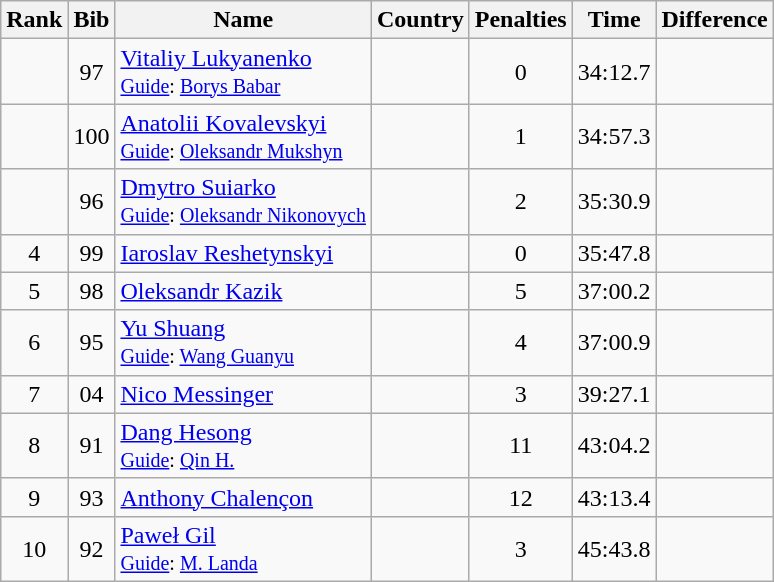<table class="wikitable sortable" style="text-align:center">
<tr>
<th>Rank</th>
<th>Bib</th>
<th>Name</th>
<th>Country</th>
<th>Penalties</th>
<th>Time</th>
<th>Difference</th>
</tr>
<tr>
<td></td>
<td>97</td>
<td align="left"><a href='#'>Vitaliy Lukyanenko</a><br><small><a href='#'>Guide</a>: <a href='#'>Borys Babar</a></small></td>
<td align="left"></td>
<td>0</td>
<td>34:12.7</td>
<td></td>
</tr>
<tr>
<td></td>
<td>100</td>
<td align="left"><a href='#'>Anatolii Kovalevskyi</a><br><small><a href='#'>Guide</a>: <a href='#'>Oleksandr Mukshyn</a></small></td>
<td align="left"></td>
<td>1</td>
<td>34:57.3</td>
<td></td>
</tr>
<tr>
<td></td>
<td>96</td>
<td align="left"><a href='#'>Dmytro Suiarko</a><br><small><a href='#'>Guide</a>: <a href='#'>Oleksandr Nikonovych</a></small></td>
<td align="left"></td>
<td>2</td>
<td>35:30.9</td>
<td></td>
</tr>
<tr>
<td>4</td>
<td>99</td>
<td align="left"><a href='#'>Iaroslav Reshetynskyi</a><br></td>
<td align="left"></td>
<td>0</td>
<td>35:47.8</td>
<td></td>
</tr>
<tr>
<td>5</td>
<td>98</td>
<td align="left"><a href='#'>Oleksandr Kazik</a><br></td>
<td align="left"></td>
<td>5</td>
<td>37:00.2</td>
<td></td>
</tr>
<tr>
<td>6</td>
<td>95</td>
<td align="left"><a href='#'>Yu Shuang</a><br><small><a href='#'>Guide</a>: <a href='#'>Wang Guanyu</a></small></td>
<td align="left"></td>
<td>4</td>
<td>37:00.9</td>
<td></td>
</tr>
<tr>
<td>7</td>
<td>04</td>
<td align="left"><a href='#'>Nico Messinger</a><br></td>
<td align="left"></td>
<td>3</td>
<td>39:27.1</td>
<td></td>
</tr>
<tr>
<td>8</td>
<td>91</td>
<td align="left"><a href='#'>Dang Hesong</a><br><small><a href='#'>Guide</a>: <a href='#'>Qin H.</a> </small></td>
<td align="left"></td>
<td>11</td>
<td>43:04.2</td>
<td></td>
</tr>
<tr>
<td>9</td>
<td>93</td>
<td align=left><a href='#'>Anthony Chalençon</a><br></td>
<td align=left></td>
<td>12</td>
<td>43:13.4</td>
<td></td>
</tr>
<tr>
<td>10</td>
<td>92</td>
<td align="left"><a href='#'>Paweł Gil</a><br><small><a href='#'>Guide</a>: <a href='#'>M. Landa</a> </small></td>
<td align="left"></td>
<td>3</td>
<td>45:43.8</td>
<td></td>
</tr>
</table>
